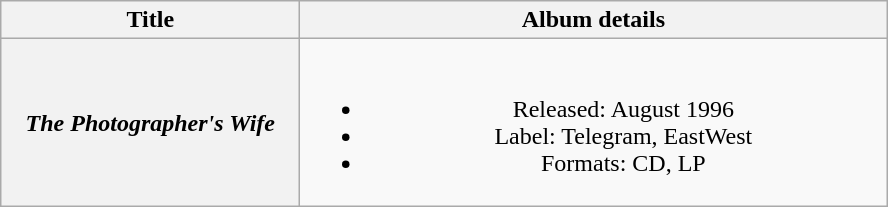<table class="wikitable plainrowheaders" style="text-align:center;">
<tr>
<th scope="col" style="width:12em;">Title</th>
<th scope="col" style="width:24em;">Album details</th>
</tr>
<tr>
<th scope="row"><em>The Photographer's Wife</em> </th>
<td><br><ul><li>Released: August 1996</li><li>Label: Telegram, EastWest</li><li>Formats: CD, LP</li></ul></td>
</tr>
</table>
